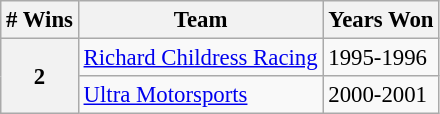<table class="wikitable" style="font-size: 95%;">
<tr>
<th># Wins</th>
<th>Team</th>
<th>Years Won</th>
</tr>
<tr>
<th rowspan="2">2</th>
<td><a href='#'>Richard Childress Racing</a></td>
<td>1995-1996</td>
</tr>
<tr>
<td><a href='#'>Ultra Motorsports</a></td>
<td>2000-2001</td>
</tr>
</table>
